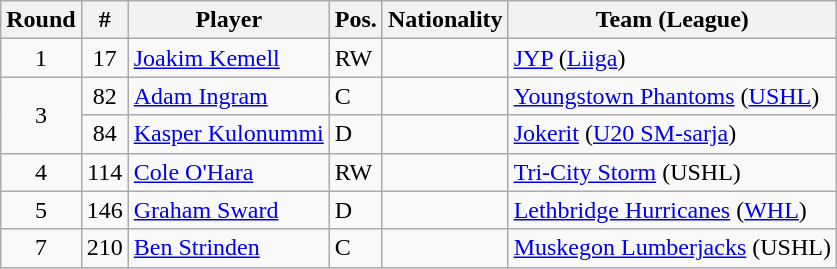<table class="wikitable">
<tr>
<th>Round</th>
<th>#</th>
<th>Player</th>
<th>Pos.</th>
<th>Nationality</th>
<th>Team (League)</th>
</tr>
<tr>
<td style="text-align:center;">1</td>
<td style="text-align:center;">17</td>
<td><a href='#'>Joakim Kemell</a></td>
<td>RW</td>
<td></td>
<td><a href='#'>JYP</a> (<a href='#'>Liiga</a>)</td>
</tr>
<tr>
<td rowspan=2 & style="text-align:center;">3</td>
<td style="text-align:center;">82</td>
<td><a href='#'>Adam Ingram</a></td>
<td>C</td>
<td></td>
<td><a href='#'>Youngstown Phantoms</a> (<a href='#'>USHL</a>)</td>
</tr>
<tr>
<td style="text-align:center;">84</td>
<td><a href='#'>Kasper Kulonummi</a></td>
<td>D</td>
<td></td>
<td><a href='#'>Jokerit</a> (<a href='#'>U20 SM-sarja</a>)</td>
</tr>
<tr>
<td style="text-align:center;">4</td>
<td style="text-align:center;">114</td>
<td><a href='#'>Cole O'Hara</a></td>
<td>RW</td>
<td></td>
<td><a href='#'>Tri-City Storm</a> (USHL)</td>
</tr>
<tr>
<td style="text-align:center;">5</td>
<td style="text-align:center;">146</td>
<td><a href='#'>Graham Sward</a></td>
<td>D</td>
<td></td>
<td><a href='#'>Lethbridge Hurricanes</a> (<a href='#'>WHL</a>)</td>
</tr>
<tr>
<td style="text-align:center;">7</td>
<td style="text-align:center;">210</td>
<td><a href='#'>Ben Strinden</a></td>
<td>C</td>
<td></td>
<td><a href='#'>Muskegon Lumberjacks</a> (USHL)</td>
</tr>
</table>
